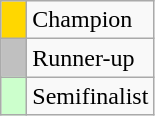<table class="wikitable">
<tr>
<td width=10px bgcolor="gold"></td>
<td>Champion</td>
</tr>
<tr>
<td width=10px bgcolor="silver"></td>
<td>Runner-up</td>
</tr>
<tr>
<td width=10px bgcolor="#ccffcc"></td>
<td>Semifinalist</td>
</tr>
</table>
